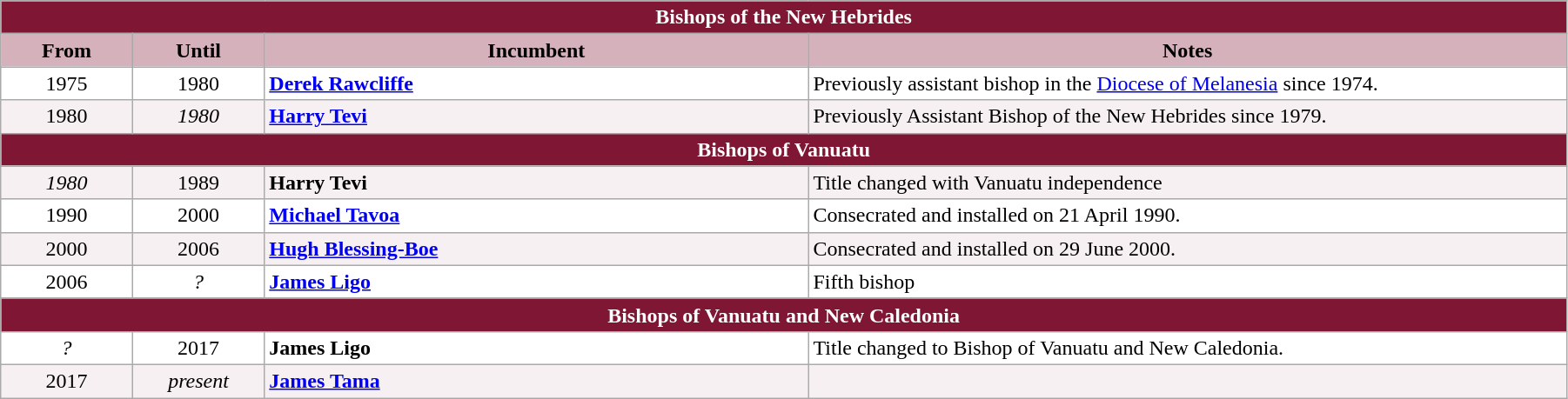<table class="wikitable" style="width: 95%;">
<tr>
<th colspan="4" style="background-color: #7F1734; color: white;">Bishops of the New Hebrides</th>
</tr>
<tr>
<th style="background-color: #D4B1BB; width: 8%;">From</th>
<th style="background-color: #D4B1BB; width: 8%;">Until</th>
<th style="background-color: #D4B1BB; width: 33%;">Incumbent</th>
<th style="background-color: #D4B1BB; width: 46%;">Notes</th>
</tr>
<tr valign="top" style="background-color: white;">
<td style="text-align: center;">1975</td>
<td style="text-align: center;">1980</td>
<td><strong><a href='#'>Derek Rawcliffe</a></strong></td>
<td>Previously assistant bishop in the <a href='#'>Diocese of Melanesia</a> since 1974.</td>
</tr>
<tr valign="top" style="background-color: #F7F0F2;">
<td style="text-align: center;">1980</td>
<td style="text-align: center;"><em>1980</em></td>
<td><strong><a href='#'>Harry Tevi</a></strong></td>
<td>Previously Assistant Bishop of the New Hebrides since 1979.</td>
</tr>
<tr>
<th colspan="4" style="background-color: #7F1734; color: white;">Bishops of Vanuatu</th>
</tr>
<tr valign="top" style="background-color: #F7F0F2;">
<td style="text-align: center;"><em>1980</em></td>
<td style="text-align: center;">1989</td>
<td><strong>Harry Tevi</strong></td>
<td>Title changed with Vanuatu independence</td>
</tr>
<tr valign="top" style="background-color: white;">
<td style="text-align: center;">1990</td>
<td style="text-align: center;">2000</td>
<td><strong><a href='#'>Michael Tavoa</a></strong></td>
<td>Consecrated and installed on 21 April 1990.</td>
</tr>
<tr valign="top" style="background-color: #F7F0F2;">
<td style="text-align: center;">2000</td>
<td style="text-align: center;">2006</td>
<td><strong><a href='#'>Hugh Blessing-Boe</a></strong></td>
<td>Consecrated and installed on 29 June 2000.</td>
</tr>
<tr valign="top" style="background-color: white;">
<td style="text-align: center;">2006</td>
<td style="text-align: center;"><em>?</em></td>
<td><strong><a href='#'>James Ligo</a></strong></td>
<td>Fifth bishop</td>
</tr>
<tr>
<th colspan="4" style="background-color: #7F1734; color: white;">Bishops of Vanuatu and New Caledonia</th>
</tr>
<tr valign="top" style="background-color: white;">
<td style="text-align: center;"><em>?</em></td>
<td style="text-align: center;">2017</td>
<td><strong>James Ligo</strong></td>
<td>Title changed to Bishop of Vanuatu and New Caledonia.</td>
</tr>
<tr valign="top" style="background-color: #F7F0F2;">
<td style="text-align: center;">2017</td>
<td style="text-align: center;"><em>present</em></td>
<td><strong><a href='#'>James Tama</a></strong></td>
<td></td>
</tr>
</table>
